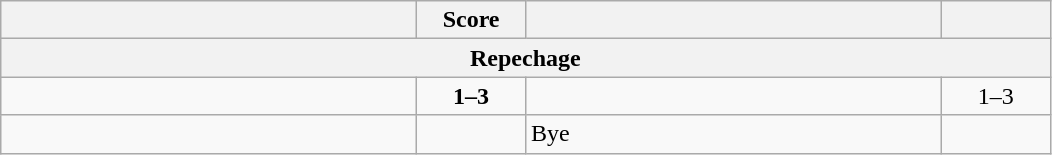<table class="wikitable" style="text-align: left; ">
<tr>
<th align="right" width="270"></th>
<th width="65">Score</th>
<th align="left" width="270"></th>
<th width="65"></th>
</tr>
<tr>
<th colspan=4>Repechage</th>
</tr>
<tr>
<td></td>
<td align="center"><strong>1–3</strong></td>
<td><strong></strong></td>
<td align=center>1–3 <strong></strong></td>
</tr>
<tr>
<td><strong></strong></td>
<td></td>
<td>Bye</td>
<td></td>
</tr>
</table>
